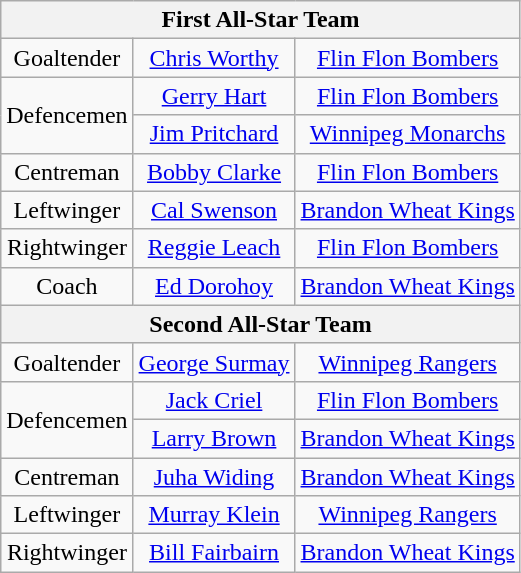<table class="wikitable" style="text-align:center">
<tr>
<th colspan="6">First All-Star Team</th>
</tr>
<tr>
<td>Goaltender</td>
<td><a href='#'>Chris Worthy</a></td>
<td><a href='#'>Flin Flon Bombers</a></td>
</tr>
<tr>
<td rowspan="2">Defencemen</td>
<td><a href='#'>Gerry Hart</a></td>
<td><a href='#'>Flin Flon Bombers</a></td>
</tr>
<tr>
<td><a href='#'>Jim Pritchard</a></td>
<td><a href='#'>Winnipeg Monarchs</a></td>
</tr>
<tr>
<td>Centreman</td>
<td><a href='#'>Bobby Clarke</a></td>
<td><a href='#'>Flin Flon Bombers</a></td>
</tr>
<tr>
<td>Leftwinger</td>
<td><a href='#'>Cal Swenson</a></td>
<td><a href='#'>Brandon Wheat Kings</a></td>
</tr>
<tr>
<td>Rightwinger</td>
<td><a href='#'>Reggie Leach</a></td>
<td><a href='#'>Flin Flon Bombers</a></td>
</tr>
<tr>
<td>Coach</td>
<td><a href='#'>Ed Dorohoy</a></td>
<td><a href='#'>Brandon Wheat Kings</a></td>
</tr>
<tr>
<th colspan="6">Second All-Star Team</th>
</tr>
<tr>
<td>Goaltender</td>
<td><a href='#'>George Surmay</a></td>
<td><a href='#'>Winnipeg Rangers</a></td>
</tr>
<tr>
<td rowspan="2">Defencemen</td>
<td><a href='#'>Jack Criel</a></td>
<td><a href='#'>Flin Flon Bombers</a></td>
</tr>
<tr>
<td><a href='#'>Larry Brown</a></td>
<td><a href='#'>Brandon Wheat Kings</a></td>
</tr>
<tr>
<td>Centreman</td>
<td><a href='#'>Juha Widing</a></td>
<td><a href='#'>Brandon Wheat Kings</a></td>
</tr>
<tr>
<td>Leftwinger</td>
<td><a href='#'>Murray Klein</a></td>
<td><a href='#'>Winnipeg Rangers</a></td>
</tr>
<tr>
<td>Rightwinger</td>
<td><a href='#'>Bill Fairbairn</a></td>
<td><a href='#'>Brandon Wheat Kings</a></td>
</tr>
</table>
